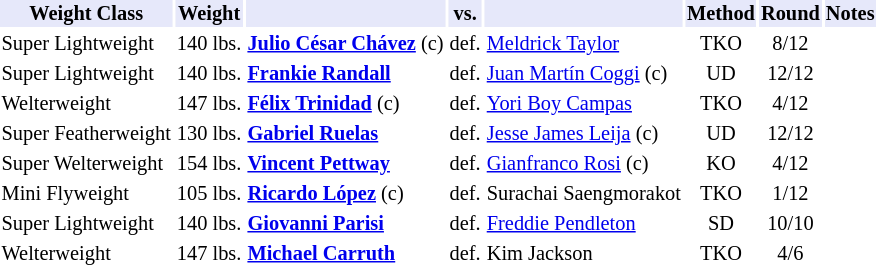<table class="toccolours" style="font-size: 85%;">
<tr>
<th style="background:#e6e8fa; color:#000; text-align:center;">Weight Class</th>
<th style="background:#e6e8fa; color:#000; text-align:center;">Weight</th>
<th style="background:#e6e8fa; color:#000; text-align:center;"></th>
<th style="background:#e6e8fa; color:#000; text-align:center;">vs.</th>
<th style="background:#e6e8fa; color:#000; text-align:center;"></th>
<th style="background:#e6e8fa; color:#000; text-align:center;">Method</th>
<th style="background:#e6e8fa; color:#000; text-align:center;">Round</th>
<th style="background:#e6e8fa; color:#000; text-align:center;">Notes</th>
</tr>
<tr>
<td>Super Lightweight</td>
<td>140 lbs.</td>
<td><strong><a href='#'>Julio César Chávez</a></strong> (c)</td>
<td>def.</td>
<td><a href='#'>Meldrick Taylor</a></td>
<td align=center>TKO</td>
<td align=center>8/12</td>
<td></td>
</tr>
<tr>
<td>Super Lightweight</td>
<td>140 lbs.</td>
<td><strong><a href='#'>Frankie Randall</a></strong></td>
<td>def.</td>
<td><a href='#'>Juan Martín Coggi</a> (c)</td>
<td align=center>UD</td>
<td align=center>12/12</td>
<td></td>
</tr>
<tr>
<td>Welterweight</td>
<td>147 lbs.</td>
<td><strong><a href='#'>Félix Trinidad</a></strong> (c)</td>
<td>def.</td>
<td><a href='#'>Yori Boy Campas</a></td>
<td align=center>TKO</td>
<td align=center>4/12</td>
<td></td>
</tr>
<tr>
<td>Super Featherweight</td>
<td>130 lbs.</td>
<td><strong><a href='#'>Gabriel Ruelas</a></strong></td>
<td>def.</td>
<td><a href='#'>Jesse James Leija</a> (c)</td>
<td align=center>UD</td>
<td align=center>12/12</td>
<td></td>
</tr>
<tr>
<td>Super Welterweight</td>
<td>154 lbs.</td>
<td><strong><a href='#'>Vincent Pettway</a></strong></td>
<td>def.</td>
<td><a href='#'>Gianfranco Rosi</a> (c)</td>
<td align=center>KO</td>
<td align=center>4/12</td>
<td></td>
</tr>
<tr>
<td>Mini Flyweight</td>
<td>105 lbs.</td>
<td><strong><a href='#'>Ricardo López</a></strong> (c)</td>
<td>def.</td>
<td>Surachai Saengmorakot</td>
<td align=center>TKO</td>
<td align=center>1/12</td>
<td></td>
</tr>
<tr>
<td>Super Lightweight</td>
<td>140 lbs.</td>
<td><strong><a href='#'>Giovanni Parisi</a></strong></td>
<td>def.</td>
<td><a href='#'>Freddie Pendleton</a></td>
<td align=center>SD</td>
<td align=center>10/10</td>
</tr>
<tr>
<td>Welterweight</td>
<td>147 lbs.</td>
<td><strong><a href='#'>Michael Carruth</a></strong></td>
<td>def.</td>
<td>Kim Jackson</td>
<td align=center>TKO</td>
<td align=center>4/6</td>
</tr>
</table>
